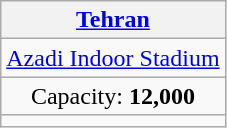<table class="wikitable" style="text-align:center;">
<tr>
<th><a href='#'>Tehran</a></th>
</tr>
<tr>
<td><a href='#'>Azadi Indoor Stadium</a></td>
</tr>
<tr>
<td>Capacity: <strong>12,000</strong></td>
</tr>
<tr>
<td></td>
</tr>
</table>
